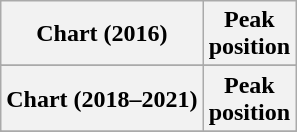<table class="wikitable sortable plainrowheaders" style="text-align:center">
<tr>
<th scope="col">Chart (2016)</th>
<th scope="col">Peak<br> position</th>
</tr>
<tr>
</tr>
<tr>
</tr>
<tr>
</tr>
<tr>
<th scope="col">Chart (2018–2021)</th>
<th scope="col">Peak<br> position</th>
</tr>
<tr>
</tr>
<tr>
</tr>
<tr>
</tr>
<tr>
</tr>
</table>
